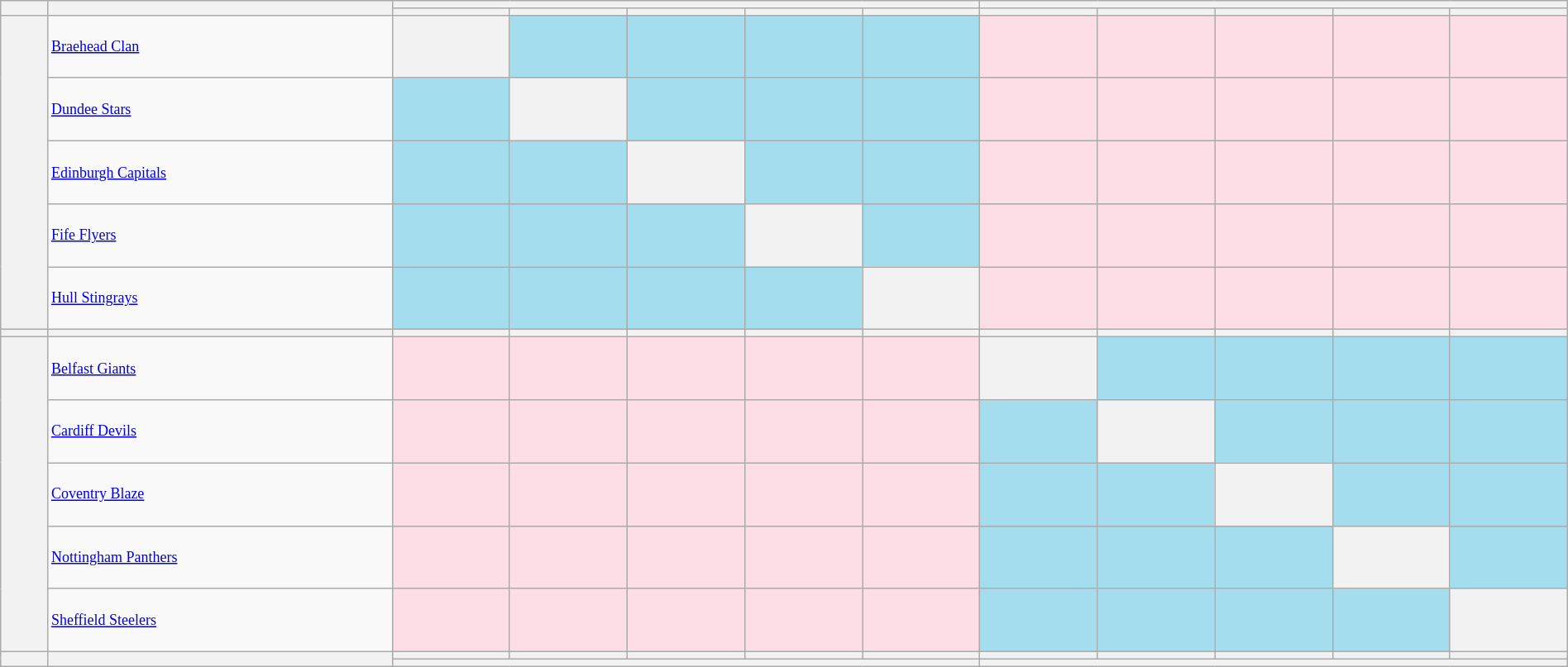<table class="wikitable" style="font-size:9pt;width:100%">
<tr>
<th width="3%" rowspan="2"></th>
<th width="22%" rowspan="2"></th>
<th colspan="5"></th>
<th colspan="5"></th>
</tr>
<tr>
<th width="7.5%"></th>
<th width="7.5%"></th>
<th width="7.5%"></th>
<th width="7.5%"></th>
<th width="7.5%"></th>
<th width="7.5%"></th>
<th width="7.5%"></th>
<th width="7.5%"></th>
<th width="7.5%"></th>
<th width="7.5%"></th>
</tr>
<tr>
<td rowspan="5" align=center bgcolor="#f2f2f2"></td>
<td align=left><a href='#'>Braehead Clan</a><br></td>
<td align=center bgcolor="#f2f2f2"></td>
<td align=center bgcolor="#a4dded"><br><br><br></td>
<td align=center bgcolor="#a4dded"><br><br><br></td>
<td align=center bgcolor="#a4dded"><br><br><br></td>
<td align=center bgcolor="#a4dded"><br><br><br></td>
<td align=center bgcolor="#fddde6"><br></td>
<td align=center bgcolor="#fddde6"><br></td>
<td align=center bgcolor="#fddde6"><br></td>
<td align=center bgcolor="#fddde6"><br></td>
<td align=center bgcolor="#fddde6"><br></td>
</tr>
<tr align=center>
<td align=left><a href='#'>Dundee Stars</a><br></td>
<td bgcolor="#a4dded"><br><br><br></td>
<td bgcolor="#f2f2f2"></td>
<td bgcolor="#a4dded"><br><br><br></td>
<td bgcolor="#a4dded"><br><br><br></td>
<td bgcolor="#a4dded"><br><br><br></td>
<td bgcolor="#fddde6"><br></td>
<td bgcolor="#fddde6"><br></td>
<td bgcolor="#fddde6"><br></td>
<td bgcolor="#fddde6"><br></td>
<td bgcolor="#fddde6"><br></td>
</tr>
<tr align=center>
<td align=left><a href='#'>Edinburgh Capitals</a><br></td>
<td bgcolor="#a4dded"><br><br><br></td>
<td bgcolor="#a4dded"><br><br><br></td>
<td bgcolor="#f2f2f2"></td>
<td bgcolor="#a4dded"><br><br><br></td>
<td bgcolor="#a4dded"><br><br><br></td>
<td bgcolor="#fddde6"><br></td>
<td bgcolor="#fddde6"><br></td>
<td bgcolor="#fddde6"><br></td>
<td bgcolor="#fddde6"><br></td>
<td bgcolor="#fddde6"><br></td>
</tr>
<tr align=center>
<td align=left><a href='#'>Fife Flyers</a><br></td>
<td bgcolor="#a4dded"><br><br><br></td>
<td bgcolor="#a4dded"><br><br><br></td>
<td bgcolor="#a4dded"><br><br><br></td>
<td bgcolor="#f2f2f2"></td>
<td bgcolor="#a4dded"><br><br><br></td>
<td bgcolor="#fddde6"><br></td>
<td bgcolor="#fddde6"><br></td>
<td bgcolor="#fddde6"><br></td>
<td bgcolor="#fddde6"><br></td>
<td bgcolor="#fddde6"><br></td>
</tr>
<tr align=center>
<td align=left><a href='#'>Hull Stingrays</a><br></td>
<td bgcolor="#a4dded"><br><br><br></td>
<td bgcolor="#a4dded"><br><br><br></td>
<td bgcolor="#a4dded"><br><br><br></td>
<td bgcolor="#a4dded"><br><br><br></td>
<td bgcolor="#f2f2f2"></td>
<td bgcolor="#fddde6"><br></td>
<td bgcolor="#fddde6"><br></td>
<td bgcolor="#fddde6"><br></td>
<td bgcolor="#fddde6"><br></td>
<td bgcolor="#fddde6"><br></td>
</tr>
<tr align=center>
<td bgcolor="#f2f2f2"></td>
<td bgcolor="#f2f2f2"></td>
<td bgcolor="#f2f2f2"></td>
<td bgcolor="#f2f2f2"></td>
<td bgcolor="#f2f2f2"></td>
<td bgcolor="#f2f2f2"></td>
<td bgcolor="#f2f2f2"></td>
<td bgcolor="#f2f2f2"></td>
<td bgcolor="#f2f2f2"></td>
<td bgcolor="#f2f2f2"></td>
<td bgcolor="#f2f2f2"></td>
<td bgcolor="#f2f2f2"></td>
</tr>
<tr>
<td rowspan="5" align=center bgcolor="#f2f2f2"></td>
<td align=left><a href='#'>Belfast Giants</a><br></td>
<td align=center bgcolor="#fddde6"><br></td>
<td align=center bgcolor="#fddde6"><br></td>
<td align=center bgcolor="#fddde6"><br></td>
<td align=center bgcolor="#fddde6"><br></td>
<td align=center bgcolor="#fddde6"><br></td>
<td align=center bgcolor="#f2f2f2"></td>
<td align=center bgcolor="#a4dded"><br><br><br></td>
<td align=center bgcolor="#a4dded"><br><br><br></td>
<td align=center bgcolor="#a4dded"><br><br><br></td>
<td align=center bgcolor="#a4dded"><br><br><br></td>
</tr>
<tr align=center>
<td align=left><a href='#'>Cardiff Devils</a><br></td>
<td bgcolor="#fddde6"><br></td>
<td bgcolor="#fddde6"><br></td>
<td bgcolor="#fddde6"><br></td>
<td bgcolor="#fddde6"><br></td>
<td bgcolor="#fddde6"><br></td>
<td bgcolor="#a4dded"><br><br><br></td>
<td bgcolor="#f2f2f2"></td>
<td bgcolor="#a4dded"><br><br><br></td>
<td bgcolor="#a4dded"><br><br><br></td>
<td bgcolor="#a4dded"><br><br><br></td>
</tr>
<tr align=center>
<td align=left><a href='#'>Coventry Blaze</a><br></td>
<td bgcolor="#fddde6"><br></td>
<td bgcolor="#fddde6"><br></td>
<td bgcolor="#fddde6"><br></td>
<td bgcolor="#fddde6"><br></td>
<td bgcolor="#fddde6"><br></td>
<td bgcolor="#a4dded"><br><br><br></td>
<td bgcolor="#a4dded"><br><br><br></td>
<td bgcolor="#f2f2f2"></td>
<td bgcolor="#a4dded"><br><br><br></td>
<td bgcolor="#a4dded"><br><br><br></td>
</tr>
<tr align=center>
<td align=left><a href='#'>Nottingham Panthers</a><br></td>
<td bgcolor="#fddde6"><br></td>
<td bgcolor="#fddde6"><br></td>
<td bgcolor="#fddde6"><br></td>
<td bgcolor="#fddde6"><br></td>
<td bgcolor="#fddde6"><br></td>
<td bgcolor="#a4dded"><br><br><br></td>
<td bgcolor="#a4dded"><br><br><br></td>
<td bgcolor="#a4dded"><br><br><br></td>
<td bgcolor="#f2f2f2"></td>
<td bgcolor="#a4dded"><br><br><br></td>
</tr>
<tr align=center>
<td align=left><a href='#'>Sheffield Steelers</a><br></td>
<td bgcolor="#fddde6"><br></td>
<td bgcolor="#fddde6"><br></td>
<td bgcolor="#fddde6"><br></td>
<td bgcolor="#fddde6"><br></td>
<td bgcolor="#fddde6"><br></td>
<td bgcolor="#a4dded"><br><br><br></td>
<td bgcolor="#a4dded"><br><br><br></td>
<td bgcolor="#a4dded"><br><br><br></td>
<td bgcolor="#a4dded"><br><br><br></td>
<td bgcolor="#f2f2f2"></td>
</tr>
<tr align=center>
<td width="3%" rowspan="2" bgcolor="#f2f2f2"></td>
<td width="3%" rowspan="2" bgcolor="#f2f2f2"></td>
<td bgcolor="#f2f2f2"></td>
<td bgcolor="#f2f2f2"></td>
<td bgcolor="#f2f2f2"></td>
<td bgcolor="#f2f2f2"></td>
<td bgcolor="#f2f2f2"></td>
<td bgcolor="#f2f2f2"></td>
<td bgcolor="#f2f2f2"></td>
<td bgcolor="#f2f2f2"></td>
<td bgcolor="#f2f2f2"></td>
<td bgcolor="#f2f2f2"></td>
</tr>
<tr align=center>
<td colspan="5" bgcolor="#f2f2f2"></td>
<td colspan="5" bgcolor="#f2f2f2"></td>
</tr>
</table>
